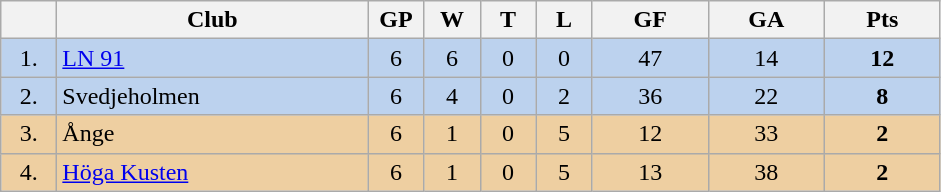<table class="wikitable">
<tr>
<th width="30"></th>
<th width="200">Club</th>
<th width="30">GP</th>
<th width="30">W</th>
<th width="30">T</th>
<th width="30">L</th>
<th width="70">GF</th>
<th width="70">GA</th>
<th width="70">Pts</th>
</tr>
<tr bgcolor="#BCD2EE" align="center">
<td>1.</td>
<td align="left"><a href='#'>LN 91</a></td>
<td>6</td>
<td>6</td>
<td>0</td>
<td>0</td>
<td>47</td>
<td>14</td>
<td><strong>12</strong></td>
</tr>
<tr bgcolor="#BCD2EE" align="center">
<td>2.</td>
<td align="left">Svedjeholmen</td>
<td>6</td>
<td>4</td>
<td>0</td>
<td>2</td>
<td>36</td>
<td>22</td>
<td><strong>8</strong></td>
</tr>
<tr bgcolor="#EECFA1" align="center">
<td>3.</td>
<td align="left">Ånge</td>
<td>6</td>
<td>1</td>
<td>0</td>
<td>5</td>
<td>12</td>
<td>33</td>
<td><strong>2</strong></td>
</tr>
<tr bgcolor="#EECFA1" align="center">
<td>4.</td>
<td align="left"><a href='#'>Höga Kusten</a></td>
<td>6</td>
<td>1</td>
<td>0</td>
<td>5</td>
<td>13</td>
<td>38</td>
<td><strong>2</strong></td>
</tr>
</table>
